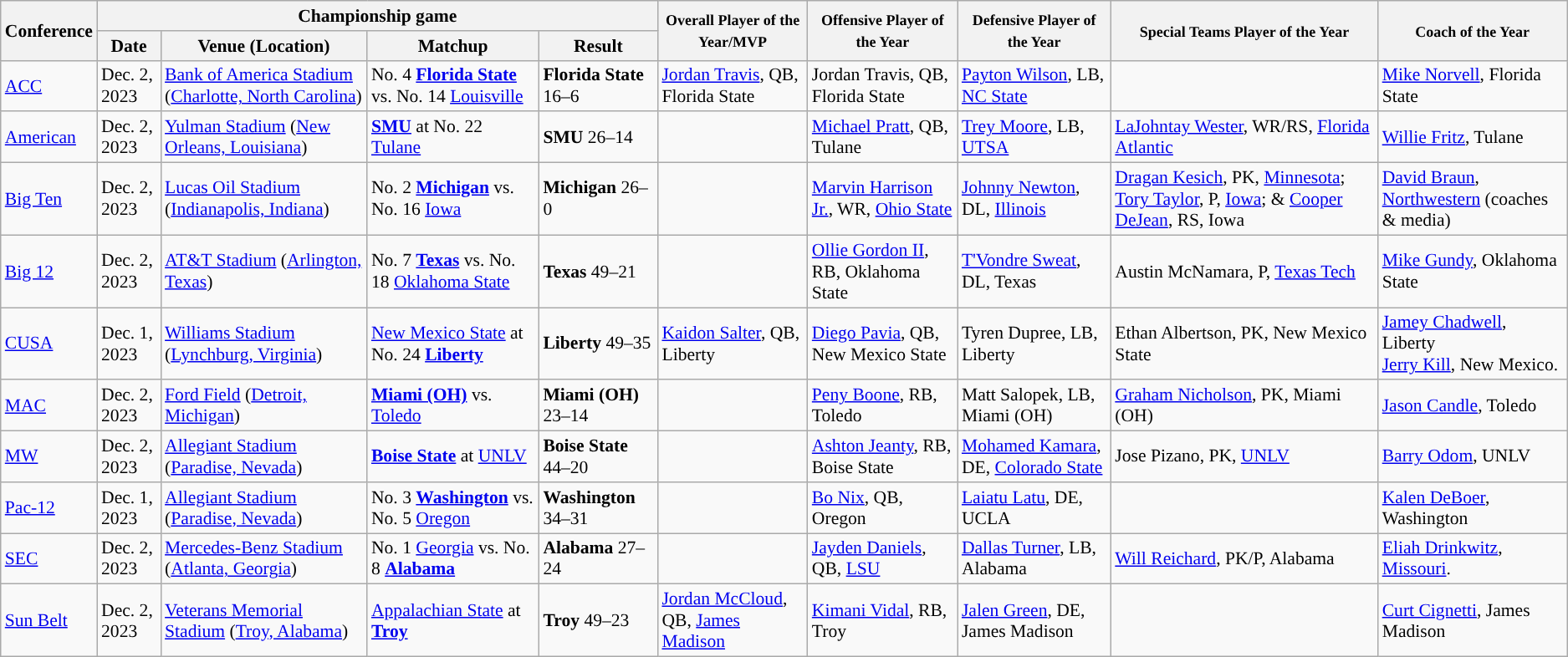<table class="wikitable" style="font-size:90%;">
<tr>
<th rowspan=2>Conference</th>
<th colspan=4>Championship game</th>
<th rowspan=2><small>Overall Player of the Year/MVP</small></th>
<th rowspan=2><small>Offensive Player of the Year</small></th>
<th rowspan=2><small>Defensive Player of the Year</small></th>
<th rowspan=2><small>Special Teams Player of the Year</small></th>
<th rowspan=2><small>Coach of the Year</small></th>
</tr>
<tr>
<th>Date</th>
<th>Venue (Location)</th>
<th>Matchup</th>
<th>Result</th>
</tr>
<tr>
<td><a href='#'>ACC</a></td>
<td>Dec. 2, 2023</td>
<td><a href='#'>Bank of America Stadium</a> (<a href='#'>Charlotte, North Carolina</a>)</td>
<td>No. 4 <strong><a href='#'>Florida State</a></strong> vs. No. 14 <a href='#'>Louisville</a></td>
<td><strong>Florida State</strong> 16–6</td>
<td><a href='#'>Jordan Travis</a>, QB, Florida State</td>
<td>Jordan Travis, QB, Florida State</td>
<td><a href='#'>Payton Wilson</a>, LB, <a href='#'>NC State</a></td>
<td></td>
<td><a href='#'>Mike Norvell</a>, Florida State</td>
</tr>
<tr>
<td><a href='#'>American</a></td>
<td>Dec. 2, 2023</td>
<td><a href='#'>Yulman Stadium</a> (<a href='#'>New Orleans, Louisiana</a>)</td>
<td><strong><a href='#'>SMU</a></strong> at No. 22 <a href='#'>Tulane</a></td>
<td><strong>SMU</strong> 26–14</td>
<td></td>
<td><a href='#'>Michael Pratt</a>, QB, Tulane</td>
<td><a href='#'>Trey Moore</a>, LB, <a href='#'>UTSA</a></td>
<td><a href='#'>LaJohntay Wester</a>, WR/RS, <a href='#'>Florida Atlantic</a></td>
<td><a href='#'>Willie Fritz</a>, Tulane</td>
</tr>
<tr>
<td><a href='#'>Big Ten</a></td>
<td>Dec. 2, 2023</td>
<td><a href='#'>Lucas Oil Stadium</a> (<a href='#'>Indianapolis, Indiana</a>)</td>
<td>No. 2 <strong><a href='#'>Michigan</a></strong> vs. No. 16 <a href='#'>Iowa</a></td>
<td><strong>Michigan</strong> 26–0</td>
<td></td>
<td><a href='#'>Marvin Harrison Jr.</a>, WR, <a href='#'>Ohio State</a></td>
<td><a href='#'>Johnny Newton</a>, DL, <a href='#'>Illinois</a></td>
<td><a href='#'>Dragan Kesich</a>, PK, <a href='#'>Minnesota</a>; <a href='#'>Tory Taylor</a>, P, <a href='#'>Iowa</a>; & <a href='#'>Cooper DeJean</a>, RS, Iowa</td>
<td><a href='#'>David Braun</a>, <a href='#'>Northwestern</a> (coaches & media)</td>
</tr>
<tr>
<td><a href='#'>Big 12</a></td>
<td>Dec. 2, 2023</td>
<td><a href='#'>AT&T Stadium</a> (<a href='#'>Arlington, Texas</a>)</td>
<td>No. 7 <strong><a href='#'>Texas</a></strong> vs. No. 18 <a href='#'>Oklahoma State</a></td>
<td><strong>Texas</strong> 49–21</td>
<td></td>
<td><a href='#'>Ollie Gordon II</a>, RB, Oklahoma State</td>
<td><a href='#'>T'Vondre Sweat</a>, DL, Texas</td>
<td>Austin McNamara, P, <a href='#'>Texas Tech</a></td>
<td><a href='#'>Mike Gundy</a>, Oklahoma State</td>
</tr>
<tr>
<td><a href='#'>CUSA</a></td>
<td>Dec. 1, 2023</td>
<td><a href='#'>Williams Stadium</a> (<a href='#'>Lynchburg, Virginia</a>)</td>
<td><a href='#'>New Mexico State</a> at No. 24 <strong><a href='#'>Liberty</a></strong></td>
<td><strong>Liberty</strong> 49–35</td>
<td><a href='#'>Kaidon Salter</a>, QB, Liberty</td>
<td><a href='#'>Diego Pavia</a>, QB, New Mexico State</td>
<td>Tyren Dupree, LB, Liberty</td>
<td>Ethan Albertson, PK, New Mexico State</td>
<td><a href='#'>Jamey Chadwell</a>, Liberty<br><a href='#'>Jerry Kill</a>, New Mexico.</td>
</tr>
<tr>
<td><a href='#'>MAC</a></td>
<td>Dec. 2, 2023</td>
<td><a href='#'>Ford Field</a> (<a href='#'>Detroit, Michigan</a>)</td>
<td><strong><a href='#'>Miami (OH)</a></strong> vs. <a href='#'>Toledo</a></td>
<td><strong>Miami (OH)</strong> 23–14</td>
<td></td>
<td><a href='#'>Peny Boone</a>, RB, Toledo</td>
<td>Matt Salopek, LB, Miami (OH)</td>
<td><a href='#'>Graham Nicholson</a>, PK, Miami (OH)</td>
<td><a href='#'>Jason Candle</a>, Toledo</td>
</tr>
<tr>
<td><a href='#'>MW</a></td>
<td>Dec. 2, 2023</td>
<td><a href='#'>Allegiant Stadium</a> (<a href='#'>Paradise, Nevada</a>)</td>
<td><strong><a href='#'>Boise State</a></strong> at <a href='#'>UNLV</a></td>
<td><strong>Boise State</strong> 44–20</td>
<td></td>
<td><a href='#'>Ashton Jeanty</a>, RB, Boise State</td>
<td><a href='#'>Mohamed Kamara</a>, DE, <a href='#'>Colorado State</a></td>
<td>Jose Pizano, PK, <a href='#'>UNLV</a></td>
<td><a href='#'>Barry Odom</a>, UNLV</td>
</tr>
<tr>
<td><a href='#'>Pac-12</a></td>
<td>Dec. 1, 2023</td>
<td><a href='#'>Allegiant Stadium</a> (<a href='#'>Paradise, Nevada</a>)</td>
<td>No. 3 <strong><a href='#'>Washington</a></strong> vs. No. 5 <a href='#'>Oregon</a></td>
<td><strong>Washington</strong> 34–31</td>
<td></td>
<td><a href='#'>Bo Nix</a>, QB, Oregon</td>
<td><a href='#'>Laiatu Latu</a>, DE, UCLA</td>
<td></td>
<td><a href='#'>Kalen DeBoer</a>, Washington</td>
</tr>
<tr>
<td><a href='#'>SEC</a></td>
<td>Dec. 2, 2023</td>
<td><a href='#'>Mercedes-Benz Stadium</a> (<a href='#'>Atlanta, Georgia</a>)</td>
<td>No. 1 <a href='#'>Georgia</a> vs. No. 8 <strong><a href='#'>Alabama</a></strong></td>
<td><strong>Alabama</strong> 27–24</td>
<td></td>
<td><a href='#'>Jayden Daniels</a>, QB, <a href='#'>LSU</a></td>
<td><a href='#'>Dallas Turner</a>, LB, Alabama</td>
<td><a href='#'>Will Reichard</a>, PK/P, Alabama</td>
<td><a href='#'>Eliah Drinkwitz</a>, <a href='#'>Missouri</a>.</td>
</tr>
<tr>
<td><a href='#'>Sun Belt</a></td>
<td>Dec. 2, 2023</td>
<td><a href='#'>Veterans Memorial Stadium</a> (<a href='#'>Troy, Alabama</a>)</td>
<td><a href='#'>Appalachian State</a> at <strong><a href='#'>Troy</a></strong></td>
<td><strong>Troy</strong> 49–23</td>
<td><a href='#'>Jordan McCloud</a>, QB, <a href='#'>James Madison</a></td>
<td><a href='#'>Kimani Vidal</a>, RB, Troy</td>
<td><a href='#'>Jalen Green</a>, DE, James Madison</td>
<td></td>
<td><a href='#'>Curt Cignetti</a>, James Madison</td>
</tr>
</table>
